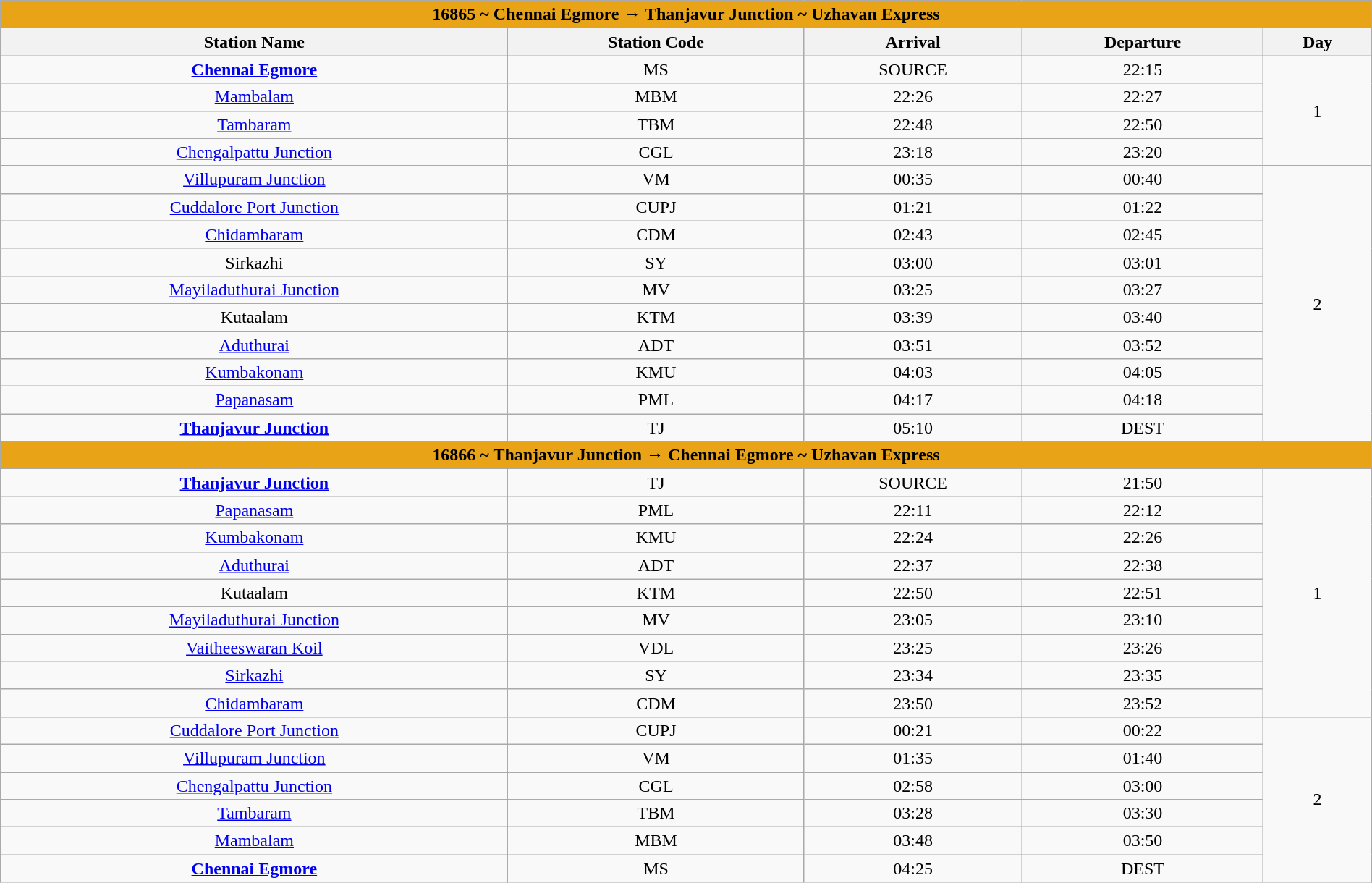<table class="wikitable sortable" width="100%" style="text-align: center;">
<tr>
<th colspan="5" align="center" style="background:#e8a317;"><span>16865 ~ Chennai Egmore → Thanjavur Junction ~ Uzhavan Express</span></th>
</tr>
<tr>
<th>Station Name</th>
<th>Station Code</th>
<th>Arrival</th>
<th>Departure</th>
<th>Day</th>
</tr>
<tr>
<td><strong><a href='#'>Chennai Egmore</a></strong></td>
<td>MS</td>
<td>SOURCE</td>
<td>22:15</td>
<td rowspan="4">1</td>
</tr>
<tr>
<td><a href='#'>Mambalam</a></td>
<td>MBM</td>
<td>22:26</td>
<td>22:27</td>
</tr>
<tr>
<td><a href='#'>Tambaram</a></td>
<td>TBM</td>
<td>22:48</td>
<td>22:50</td>
</tr>
<tr>
<td><a href='#'>Chengalpattu Junction</a></td>
<td>CGL</td>
<td>23:18</td>
<td>23:20</td>
</tr>
<tr>
<td><a href='#'>Villupuram Junction</a></td>
<td>VM</td>
<td>00:35</td>
<td>00:40</td>
<td rowspan="10">2</td>
</tr>
<tr>
<td><a href='#'>Cuddalore Port Junction</a></td>
<td>CUPJ</td>
<td>01:21</td>
<td>01:22</td>
</tr>
<tr>
<td><a href='#'>Chidambaram</a></td>
<td>CDM</td>
<td>02:43</td>
<td>02:45</td>
</tr>
<tr>
<td>Sirkazhi</td>
<td>SY</td>
<td>03:00</td>
<td>03:01</td>
</tr>
<tr>
<td><a href='#'>Mayiladuthurai Junction</a></td>
<td>MV</td>
<td>03:25</td>
<td>03:27</td>
</tr>
<tr>
<td>Kutaalam</td>
<td>KTM</td>
<td>03:39</td>
<td>03:40</td>
</tr>
<tr>
<td><a href='#'>Aduthurai</a></td>
<td>ADT</td>
<td>03:51</td>
<td>03:52</td>
</tr>
<tr>
<td><a href='#'>Kumbakonam</a></td>
<td>KMU</td>
<td>04:03</td>
<td>04:05</td>
</tr>
<tr>
<td><a href='#'>Papanasam</a></td>
<td>PML</td>
<td>04:17</td>
<td>04:18</td>
</tr>
<tr>
<td><strong><a href='#'>Thanjavur Junction</a></strong></td>
<td>TJ</td>
<td>05:10</td>
<td>DEST</td>
</tr>
<tr>
<th colspan="5" align="center" style="background:#e8a317;"><span>16866 ~ Thanjavur Junction → Chennai Egmore ~ Uzhavan Express</span></th>
</tr>
<tr>
<td><strong><a href='#'>Thanjavur Junction</a></strong></td>
<td>TJ</td>
<td>SOURCE</td>
<td>21:50</td>
<td rowspan="9">1</td>
</tr>
<tr>
<td><a href='#'>Papanasam</a></td>
<td>PML</td>
<td>22:11</td>
<td>22:12</td>
</tr>
<tr>
<td><a href='#'>Kumbakonam</a></td>
<td>KMU</td>
<td>22:24</td>
<td>22:26</td>
</tr>
<tr>
<td><a href='#'>Aduthurai</a></td>
<td>ADT</td>
<td>22:37</td>
<td>22:38</td>
</tr>
<tr>
<td>Kutaalam</td>
<td>KTM</td>
<td>22:50</td>
<td>22:51</td>
</tr>
<tr>
<td><a href='#'>Mayiladuthurai Junction</a></td>
<td>MV</td>
<td>23:05</td>
<td>23:10</td>
</tr>
<tr>
<td><a href='#'>Vaitheeswaran Koil</a></td>
<td>VDL</td>
<td>23:25</td>
<td>23:26</td>
</tr>
<tr>
<td><a href='#'>Sirkazhi</a></td>
<td>SY</td>
<td>23:34</td>
<td>23:35</td>
</tr>
<tr>
<td><a href='#'>Chidambaram</a></td>
<td>CDM</td>
<td>23:50</td>
<td>23:52</td>
</tr>
<tr>
<td><a href='#'>Cuddalore Port Junction</a></td>
<td>CUPJ</td>
<td>00:21</td>
<td>00:22</td>
<td rowspan="6">2</td>
</tr>
<tr>
<td><a href='#'>Villupuram Junction</a></td>
<td>VM</td>
<td>01:35</td>
<td>01:40</td>
</tr>
<tr>
<td><a href='#'>Chengalpattu Junction</a></td>
<td>CGL</td>
<td>02:58</td>
<td>03:00</td>
</tr>
<tr>
<td><a href='#'>Tambaram</a></td>
<td>TBM</td>
<td>03:28</td>
<td>03:30</td>
</tr>
<tr>
<td><a href='#'>Mambalam</a></td>
<td>MBM</td>
<td>03:48</td>
<td>03:50</td>
</tr>
<tr>
<td><strong><a href='#'>Chennai Egmore</a></strong></td>
<td>MS</td>
<td>04:25</td>
<td>DEST</td>
</tr>
</table>
